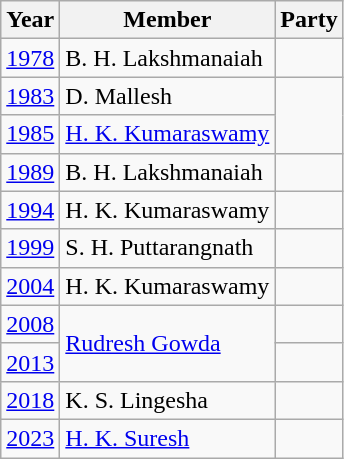<table class="wikitable sortable">
<tr>
<th>Year</th>
<th>Member</th>
<th colspan="2">Party</th>
</tr>
<tr>
<td><a href='#'>1978</a></td>
<td>B. H. Lakshmanaiah</td>
<td></td>
</tr>
<tr>
<td><a href='#'>1983</a></td>
<td>D. Mallesh</td>
</tr>
<tr>
<td><a href='#'>1985</a></td>
<td><a href='#'>H. K. Kumaraswamy</a></td>
</tr>
<tr>
<td><a href='#'>1989</a></td>
<td>B. H. Lakshmanaiah</td>
<td></td>
</tr>
<tr>
<td><a href='#'>1994</a></td>
<td>H. K. Kumaraswamy</td>
<td></td>
</tr>
<tr>
<td><a href='#'>1999</a></td>
<td>S. H. Puttarangnath</td>
<td></td>
</tr>
<tr>
<td><a href='#'>2004</a></td>
<td>H. K. Kumaraswamy</td>
<td></td>
</tr>
<tr>
<td><a href='#'>2008</a></td>
<td rowspan="2"><a href='#'>Rudresh Gowda</a></td>
<td></td>
</tr>
<tr>
<td><a href='#'>2013</a></td>
</tr>
<tr>
<td><a href='#'>2018</a></td>
<td>K. S. Lingesha</td>
<td></td>
</tr>
<tr>
<td><a href='#'>2023</a></td>
<td><a href='#'>H. K. Suresh</a></td>
<td></td>
</tr>
</table>
